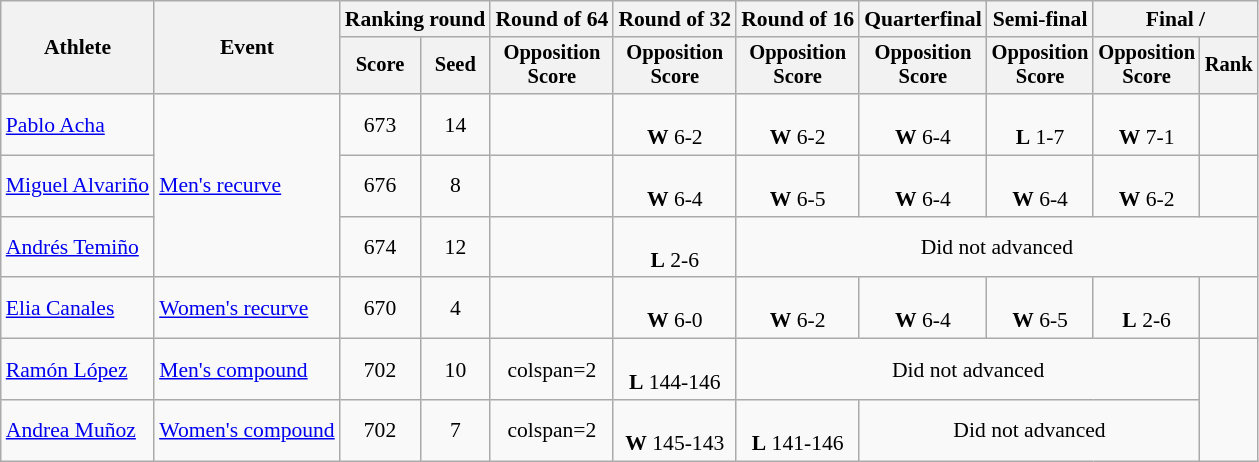<table class=wikitable style=font-size:90%;text-align:center>
<tr>
<th rowspan=2>Athlete</th>
<th rowspan=2>Event</th>
<th colspan=2>Ranking round</th>
<th>Round of 64</th>
<th>Round of 32</th>
<th>Round of 16</th>
<th>Quarterfinal</th>
<th>Semi-final</th>
<th colspan=2>Final / </th>
</tr>
<tr style=font-size:95%>
<th>Score</th>
<th>Seed</th>
<th>Opposition<br>Score</th>
<th>Opposition<br>Score</th>
<th>Opposition<br>Score</th>
<th>Opposition<br>Score</th>
<th>Opposition<br>Score</th>
<th>Opposition<br>Score</th>
<th>Rank</th>
</tr>
<tr>
<td align=left><a href='#'>Pablo Acha</a></td>
<td align=left rowspan=3><a href='#'>Men's recurve</a></td>
<td>673</td>
<td>14</td>
<td></td>
<td><br><strong>W</strong> 6-2</td>
<td><br><strong>W</strong> 6-2</td>
<td><br> <strong>W</strong> 6-4</td>
<td><br> <strong>L</strong> 1-7</td>
<td><br> <strong>W</strong> 7-1</td>
<td></td>
</tr>
<tr>
<td align=left><a href='#'>Miguel Alvariño</a></td>
<td>676</td>
<td>8</td>
<td></td>
<td><br><strong>W</strong> 6-4</td>
<td><br> <strong>W</strong> 6-5</td>
<td><br> <strong>W</strong> 6-4</td>
<td><br> <strong>W</strong> 6-4</td>
<td><br> <strong>W</strong> 6-2</td>
<td></td>
</tr>
<tr>
<td align=left><a href='#'>Andrés Temiño</a></td>
<td>674</td>
<td>12</td>
<td></td>
<td><br><strong>L</strong> 2-6</td>
<td colspan=5>Did not advanced</td>
</tr>
<tr>
<td align=left><a href='#'>Elia Canales</a></td>
<td align=left><a href='#'>Women's recurve</a></td>
<td>670</td>
<td>4</td>
<td></td>
<td><br><strong>W</strong> 6-0</td>
<td><br><strong>W</strong> 6-2</td>
<td><br><strong>W</strong> 6-4</td>
<td><br><strong>W</strong> 6-5</td>
<td><br><strong>L</strong> 2-6</td>
<td></td>
</tr>
<tr>
<td align=left><a href='#'>Ramón López</a></td>
<td align=left><a href='#'>Men's compound</a></td>
<td>702</td>
<td>10</td>
<td>colspan=2 </td>
<td><br><strong>L</strong> 144-146</td>
<td colspan=4>Did not advanced</td>
</tr>
<tr>
<td align=left><a href='#'>Andrea Muñoz</a></td>
<td align=left><a href='#'>Women's compound</a></td>
<td>702</td>
<td>7</td>
<td>colspan=2 </td>
<td><br><strong>W</strong> 145-143</td>
<td><br><strong>L</strong> 141-146</td>
<td colspan=3>Did not advanced</td>
</tr>
</table>
